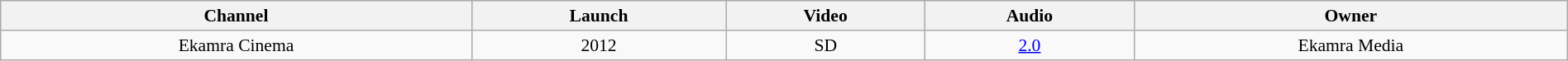<table class="wikitable sortable" style="border-collapse:collapse; font-size: 90%; text-align:center" width="100%">
<tr>
<th>Channel</th>
<th>Launch</th>
<th>Video</th>
<th>Audio</th>
<th>Owner</th>
</tr>
<tr>
<td>Ekamra Cinema</td>
<td>2012</td>
<td>SD</td>
<td><a href='#'>2.0</a></td>
<td>Ekamra Media</td>
</tr>
</table>
